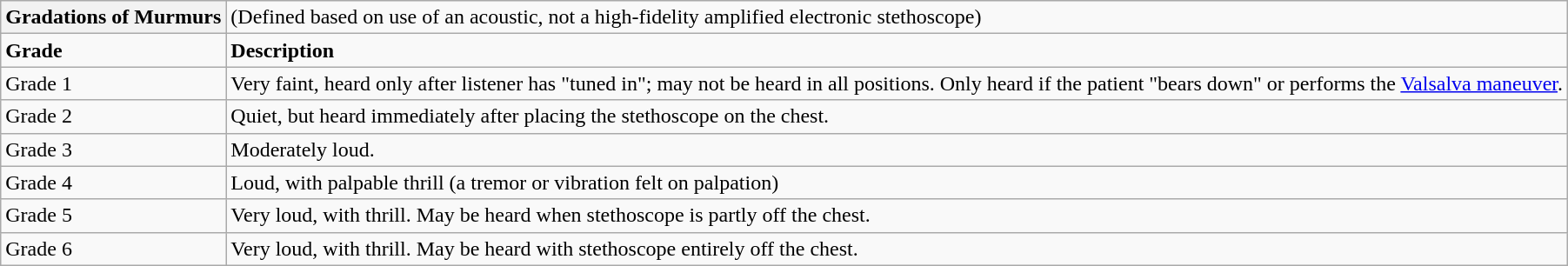<table class="wikitable">
<tr>
<th><strong>Gradations of Murmurs</strong></th>
<td>(Defined based on use of an acoustic, not a high-fidelity amplified electronic stethoscope)</td>
</tr>
<tr>
<td><strong>Grade</strong></td>
<td><strong>Description</strong></td>
</tr>
<tr>
<td>Grade 1</td>
<td>Very faint, heard only after listener has "tuned in"; may not be heard in all positions.  Only heard if the patient "bears down" or performs the <a href='#'>Valsalva maneuver</a>.</td>
</tr>
<tr>
<td>Grade 2</td>
<td>Quiet, but heard immediately after placing the stethoscope on the chest.</td>
</tr>
<tr>
<td>Grade 3</td>
<td>Moderately loud.</td>
</tr>
<tr>
<td>Grade 4</td>
<td>Loud, with palpable thrill (a tremor or vibration felt on palpation)</td>
</tr>
<tr>
<td>Grade 5</td>
<td>Very loud, with thrill.  May be heard when stethoscope is partly off the chest.</td>
</tr>
<tr>
<td>Grade 6</td>
<td>Very loud, with thrill.  May be heard with stethoscope entirely off the chest.</td>
</tr>
</table>
